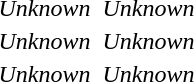<table>
<tr>
<th scope=row style="text-align:left"></th>
<td><br></td>
<td><br></td>
<td><br></td>
</tr>
<tr>
<th scope=row style="text-align:left"></th>
<td></td>
<td></td>
<td></td>
</tr>
<tr>
<th scope=row style="text-align:left"></th>
<td><em>Unknown</em></td>
<td></td>
<td><em>Unknown</em></td>
</tr>
<tr>
<th scope=row style="text-align:left"></th>
<td><em>Unknown</em></td>
<td></td>
<td><em>Unknown</em></td>
</tr>
<tr>
<th scope=row style="text-align:left"></th>
<td><em>Unknown</em></td>
<td></td>
<td><em>Unknown</em></td>
</tr>
</table>
